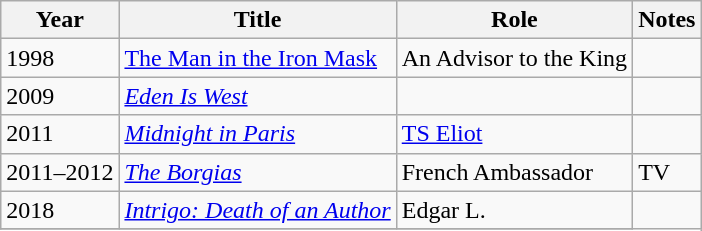<table class="wikitable sortable">
<tr>
<th>Year</th>
<th>Title</th>
<th>Role</th>
<th class="unsortable">Notes</th>
</tr>
<tr>
<td>1998</td>
<td><a href='#'>The Man in the Iron Mask</a></td>
<td>An Advisor to the King</td>
<td></td>
</tr>
<tr>
<td>2009</td>
<td><em><a href='#'>Eden Is West</a></em></td>
<td></td>
<td></td>
</tr>
<tr>
<td>2011</td>
<td><em><a href='#'>Midnight in Paris</a></em></td>
<td><a href='#'>TS Eliot</a></td>
<td></td>
</tr>
<tr>
<td>2011–2012</td>
<td><em><a href='#'>The Borgias</a></em></td>
<td>French Ambassador</td>
<td>TV</td>
</tr>
<tr>
<td>2018</td>
<td><em><a href='#'>Intrigo: Death of an Author</a></em></td>
<td>Edgar L.</td>
</tr>
<tr>
</tr>
</table>
